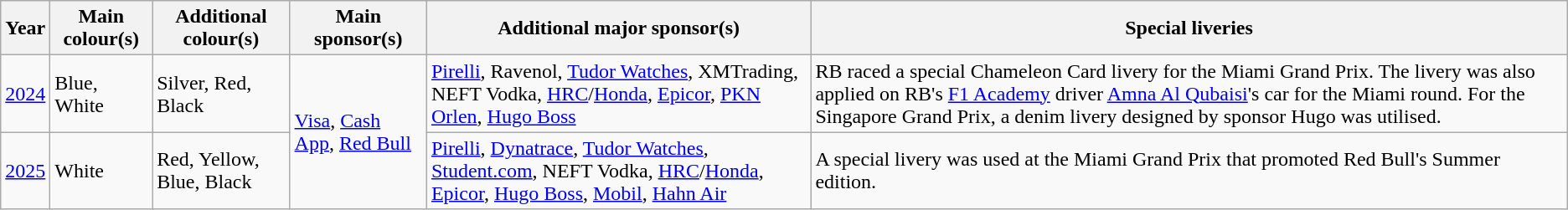<table class="wikitable">
<tr>
<th>Year</th>
<th>Main colour(s)</th>
<th>Additional colour(s)</th>
<th>Main sponsor(s)</th>
<th>Additional major sponsor(s)</th>
<th>Special liveries</th>
</tr>
<tr>
<td><a href='#'>2024</a></td>
<td>Blue, White</td>
<td>Silver, Red, Black</td>
<td rowspan=2><a href='#'>Visa</a>, <a href='#'>Cash App</a>, <a href='#'>Red Bull</a></td>
<td><a href='#'>Pirelli</a>, Ravenol, <a href='#'>Tudor Watches</a>, XMTrading, NEFT Vodka, <a href='#'>HRC</a>/<a href='#'>Honda</a>, <a href='#'>Epicor</a>, <a href='#'>PKN Orlen</a>, <a href='#'>Hugo Boss</a></td>
<td>RB raced a special Chameleon Card livery for the Miami Grand Prix. The livery was also applied on RB's <a href='#'>F1 Academy</a> driver <a href='#'>Amna Al Qubaisi</a>'s car for the Miami round. For the Singapore Grand Prix, a denim livery designed by sponsor Hugo was utilised.</td>
</tr>
<tr>
<td><a href='#'>2025</a></td>
<td>White</td>
<td>Red, Yellow, Blue, Black</td>
<td><a href='#'>Pirelli</a>, <a href='#'>Dynatrace</a>, <a href='#'>Tudor Watches</a>, <a href='#'>Student.com</a>, NEFT Vodka, <a href='#'>HRC</a>/<a href='#'>Honda</a>, <a href='#'>Epicor</a>, <a href='#'>Hugo Boss</a>, <a href='#'>Mobil</a>, <a href='#'>Hahn Air</a></td>
<td>A special livery was used at the Miami Grand Prix that promoted Red Bull's Summer edition.</td>
</tr>
</table>
